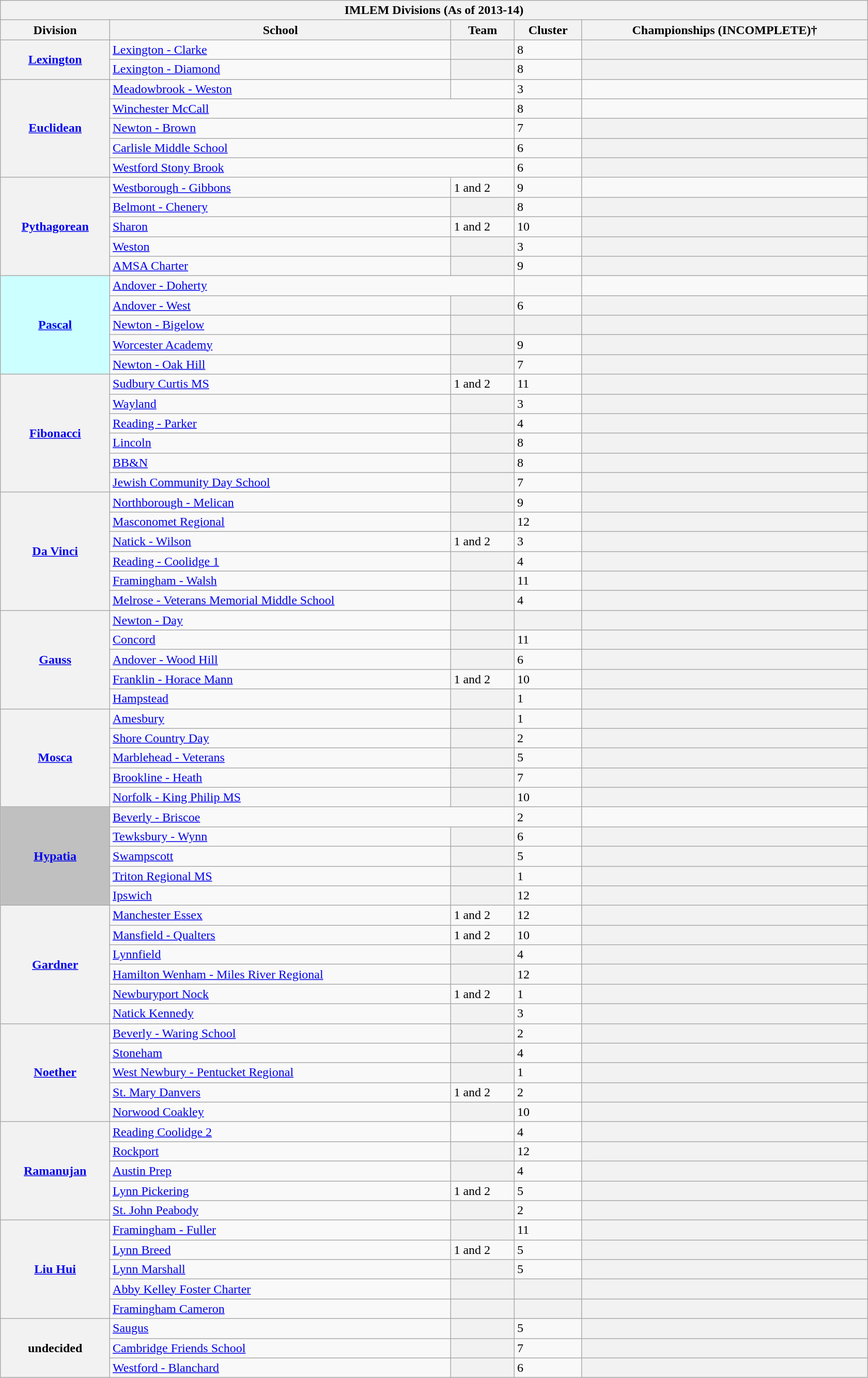<table class="wikitable" style=width:70em>
<tr>
<th colspan=5><span>IMLEM Divisions (As of 2013-14)</span></th>
</tr>
<tr>
<th>Division</th>
<th>School</th>
<th>Team</th>
<th>Cluster</th>
<th>Championships (INCOMPLETE)†</th>
</tr>
<tr>
<th rowspan="2"><a href='#'>Lexington</a></th>
<td><a href='#'>Lexington - Clarke</a></td>
<th></th>
<td>8</td>
<th></th>
</tr>
<tr>
<td><a href='#'>Lexington - Diamond</a></td>
<th></th>
<td>8</td>
<th></th>
</tr>
<tr>
<th rowspan="5"><a href='#'>Euclidean</a></th>
<td><a href='#'>Meadowbrook - Weston</a></td>
<td></td>
<td>3</td>
<td></td>
</tr>
<tr>
<td colspan="2"><a href='#'>Winchester McCall</a></td>
<td>8</td>
<td></td>
</tr>
<tr>
<td colspan="2"><a href='#'>Newton - Brown</a></td>
<td>7</td>
<th></th>
</tr>
<tr>
<td colspan="2"><a href='#'>Carlisle Middle School</a></td>
<td>6</td>
<th></th>
</tr>
<tr>
<td colspan="2"><a href='#'>Westford Stony Brook</a></td>
<td>6</td>
<th></th>
</tr>
<tr>
<th rowspan="5"><a href='#'>Pythagorean</a></th>
<td><a href='#'>Westborough - Gibbons</a></td>
<td>1 and 2</td>
<td>9</td>
<td></td>
</tr>
<tr>
<td><a href='#'>Belmont - Chenery</a></td>
<th></th>
<td>8</td>
<th></th>
</tr>
<tr>
<td><a href='#'>Sharon</a></td>
<td>1 and 2</td>
<td>10</td>
<th></th>
</tr>
<tr>
<td><a href='#'>Weston</a></td>
<th></th>
<td>3</td>
<th></th>
</tr>
<tr>
<td><a href='#'>AMSA Charter</a></td>
<th></th>
<td>9</td>
<th></th>
</tr>
<tr>
<th rowspan="5" style="background-color:#CCFFFF"><a href='#'>Pascal</a></th>
<td colspan=2><a href='#'>Andover - Doherty</a></td>
<td></td>
<td></td>
</tr>
<tr>
<td><a href='#'>Andover - West</a></td>
<th></th>
<td>6</td>
<th></th>
</tr>
<tr>
<td><a href='#'>Newton - Bigelow</a></td>
<th></th>
<th></th>
<th></th>
</tr>
<tr>
<td><a href='#'>Worcester Academy</a></td>
<th></th>
<td>9</td>
<th></th>
</tr>
<tr>
<td><a href='#'>Newton - Oak Hill</a></td>
<th></th>
<td>7</td>
<th></th>
</tr>
<tr>
<th rowspan="6"><a href='#'>Fibonacci</a></th>
<td><a href='#'>Sudbury Curtis MS</a></td>
<td>1 and 2</td>
<td>11</td>
<th></th>
</tr>
<tr>
<td><a href='#'>Wayland</a></td>
<th></th>
<td>3</td>
<th></th>
</tr>
<tr>
<td><a href='#'>Reading - Parker</a></td>
<th></th>
<td>4</td>
<th></th>
</tr>
<tr>
<td><a href='#'>Lincoln</a></td>
<th></th>
<td>8</td>
<th></th>
</tr>
<tr>
<td><a href='#'>BB&N</a></td>
<th></th>
<td>8</td>
<th></th>
</tr>
<tr>
<td><a href='#'>Jewish Community Day School</a></td>
<th></th>
<td>7</td>
<th></th>
</tr>
<tr>
<th rowspan="6"><a href='#'>Da Vinci</a></th>
<td><a href='#'>Northborough - Melican</a></td>
<th></th>
<td>9</td>
<th></th>
</tr>
<tr>
<td><a href='#'>Masconomet Regional</a></td>
<th></th>
<td>12</td>
<th></th>
</tr>
<tr>
<td><a href='#'>Natick - Wilson</a></td>
<td>1 and 2</td>
<td>3</td>
<th></th>
</tr>
<tr>
<td><a href='#'>Reading - Coolidge 1</a></td>
<th></th>
<td>4</td>
<th></th>
</tr>
<tr>
<td><a href='#'>Framingham - Walsh</a></td>
<th></th>
<td>11</td>
<th></th>
</tr>
<tr>
<td><a href='#'>Melrose - Veterans Memorial Middle School</a></td>
<th></th>
<td>4</td>
<th></th>
</tr>
<tr>
<th rowspan="5"><a href='#'>Gauss</a></th>
<td><a href='#'>Newton - Day</a></td>
<th></th>
<th></th>
<th></th>
</tr>
<tr>
<td><a href='#'>Concord</a></td>
<th></th>
<td>11</td>
<th></th>
</tr>
<tr>
<td><a href='#'>Andover - Wood Hill</a></td>
<th></th>
<td>6</td>
<th></th>
</tr>
<tr>
<td><a href='#'>Franklin - Horace Mann</a></td>
<td>1 and 2</td>
<td>10</td>
<th></th>
</tr>
<tr>
<td><a href='#'>Hampstead</a></td>
<th></th>
<td>1</td>
<th></th>
</tr>
<tr>
<th rowspan="5"><a href='#'>Mosca</a></th>
<td><a href='#'>Amesbury</a></td>
<th></th>
<td>1</td>
<th></th>
</tr>
<tr>
<td><a href='#'>Shore Country Day</a></td>
<th></th>
<td>2</td>
<th></th>
</tr>
<tr>
<td><a href='#'>Marblehead - Veterans</a></td>
<th></th>
<td>5</td>
<th></th>
</tr>
<tr>
<td><a href='#'>Brookline - Heath</a></td>
<th></th>
<td>7</td>
<th></th>
</tr>
<tr>
<td><a href='#'>Norfolk - King Philip MS</a></td>
<th></th>
<td>10</td>
<th></th>
</tr>
<tr>
<th rowspan="5" style="background-color:silver"><a href='#'>Hypatia</a></th>
<td colspan="2"><a href='#'>Beverly - Briscoe</a></td>
<td>2</td>
<td></td>
</tr>
<tr>
<td><a href='#'>Tewksbury - Wynn</a></td>
<th></th>
<td>6</td>
<th></th>
</tr>
<tr>
<td><a href='#'>Swampscott</a></td>
<th></th>
<td>5</td>
<th></th>
</tr>
<tr>
<td><a href='#'>Triton Regional MS</a></td>
<th></th>
<td>1</td>
<th></th>
</tr>
<tr>
<td><a href='#'>Ipswich</a></td>
<th></th>
<td>12</td>
<th></th>
</tr>
<tr>
<th rowspan="6"><a href='#'>Gardner</a></th>
<td><a href='#'>Manchester Essex</a></td>
<td>1 and 2</td>
<td>12</td>
<th></th>
</tr>
<tr>
<td><a href='#'>Mansfield - Qualters</a></td>
<td>1 and 2</td>
<td>10</td>
<th></th>
</tr>
<tr>
<td><a href='#'>Lynnfield</a></td>
<th></th>
<td>4</td>
<th></th>
</tr>
<tr>
<td><a href='#'>Hamilton Wenham - Miles River Regional</a></td>
<th></th>
<td>12</td>
<th></th>
</tr>
<tr>
<td><a href='#'>Newburyport Nock</a></td>
<td>1 and 2</td>
<td>1</td>
<th></th>
</tr>
<tr>
<td><a href='#'>Natick Kennedy</a></td>
<th></th>
<td>3</td>
<th></th>
</tr>
<tr>
<th rowspan="5"><a href='#'>Noether</a></th>
<td><a href='#'>Beverly - Waring School</a></td>
<th></th>
<td>2</td>
<th></th>
</tr>
<tr>
<td><a href='#'>Stoneham</a></td>
<th></th>
<td>4</td>
<th></th>
</tr>
<tr>
<td><a href='#'>West Newbury - Pentucket Regional</a></td>
<th></th>
<td>1</td>
<th></th>
</tr>
<tr>
<td><a href='#'>St. Mary Danvers</a></td>
<td>1 and 2</td>
<td>2</td>
<th></th>
</tr>
<tr>
<td><a href='#'>Norwood Coakley</a></td>
<th></th>
<td>10</td>
<th></th>
</tr>
<tr>
<th rowspan="5"><a href='#'>Ramanujan</a></th>
<td><a href='#'>Reading Coolidge 2</a></td>
<td></td>
<td>4</td>
<th></th>
</tr>
<tr>
<td><a href='#'>Rockport</a></td>
<th></th>
<td>12</td>
<th></th>
</tr>
<tr>
<td><a href='#'>Austin Prep</a></td>
<th></th>
<td>4</td>
<th></th>
</tr>
<tr>
<td><a href='#'>Lynn Pickering</a></td>
<td>1 and 2</td>
<td>5</td>
<th></th>
</tr>
<tr>
<td><a href='#'>St. John Peabody</a></td>
<th></th>
<td>2</td>
<th></th>
</tr>
<tr>
<th rowspan="5"><a href='#'>Liu Hui</a></th>
<td><a href='#'>Framingham - Fuller</a></td>
<th></th>
<td>11</td>
<th></th>
</tr>
<tr>
<td><a href='#'>Lynn Breed</a></td>
<td>1 and 2</td>
<td>5</td>
<th></th>
</tr>
<tr>
<td><a href='#'>Lynn Marshall</a></td>
<th></th>
<td>5</td>
<th></th>
</tr>
<tr>
<td><a href='#'>Abby Kelley Foster Charter</a></td>
<th></th>
<th></th>
<th></th>
</tr>
<tr>
<td><a href='#'>Framingham Cameron</a></td>
<th></th>
<th></th>
<th></th>
</tr>
<tr>
<th rowspan="3">undecided</th>
<td><a href='#'>Saugus</a></td>
<th></th>
<td>5</td>
<th></th>
</tr>
<tr>
<td><a href='#'>Cambridge Friends School</a></td>
<th></th>
<td>7</td>
<th></th>
</tr>
<tr>
<td><a href='#'>Westford - Blanchard</a></td>
<th></th>
<td>6</td>
<th></th>
</tr>
</table>
